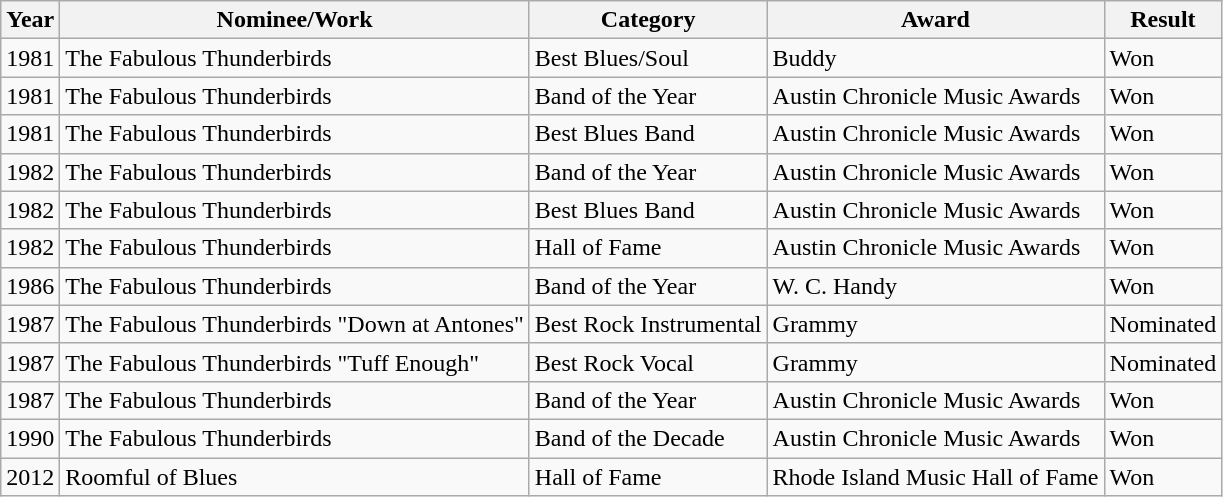<table class="wikitable">
<tr>
<th>Year</th>
<th>Nominee/Work</th>
<th>Category</th>
<th>Award</th>
<th>Result</th>
</tr>
<tr>
<td>1981</td>
<td>The Fabulous Thunderbirds</td>
<td>Best Blues/Soul</td>
<td>Buddy</td>
<td>Won</td>
</tr>
<tr>
<td>1981</td>
<td>The Fabulous Thunderbirds</td>
<td>Band of the Year</td>
<td>Austin Chronicle Music Awards</td>
<td>Won</td>
</tr>
<tr>
<td>1981</td>
<td>The Fabulous Thunderbirds</td>
<td>Best Blues Band</td>
<td>Austin Chronicle Music Awards</td>
<td>Won</td>
</tr>
<tr>
<td>1982</td>
<td>The Fabulous Thunderbirds</td>
<td>Band of the Year</td>
<td>Austin Chronicle Music Awards</td>
<td>Won</td>
</tr>
<tr>
<td>1982</td>
<td>The Fabulous Thunderbirds</td>
<td>Best Blues Band</td>
<td>Austin Chronicle Music Awards</td>
<td>Won</td>
</tr>
<tr>
<td>1982</td>
<td>The Fabulous Thunderbirds</td>
<td>Hall of Fame</td>
<td>Austin Chronicle Music Awards</td>
<td>Won</td>
</tr>
<tr>
<td>1986</td>
<td>The Fabulous Thunderbirds</td>
<td>Band of the Year</td>
<td>W. C. Handy</td>
<td>Won</td>
</tr>
<tr>
<td>1987</td>
<td>The Fabulous Thunderbirds "Down at Antones"</td>
<td>Best Rock Instrumental</td>
<td>Grammy</td>
<td>Nominated</td>
</tr>
<tr>
<td>1987</td>
<td>The Fabulous Thunderbirds "Tuff Enough"</td>
<td>Best Rock Vocal</td>
<td>Grammy</td>
<td>Nominated</td>
</tr>
<tr>
<td>1987</td>
<td>The Fabulous Thunderbirds</td>
<td>Band of the Year</td>
<td>Austin Chronicle Music Awards</td>
<td>Won</td>
</tr>
<tr>
<td>1990</td>
<td>The Fabulous Thunderbirds</td>
<td>Band of the Decade</td>
<td>Austin Chronicle Music Awards</td>
<td>Won</td>
</tr>
<tr>
<td>2012</td>
<td>Roomful of Blues</td>
<td>Hall of Fame</td>
<td>Rhode Island Music Hall of Fame</td>
<td>Won</td>
</tr>
</table>
